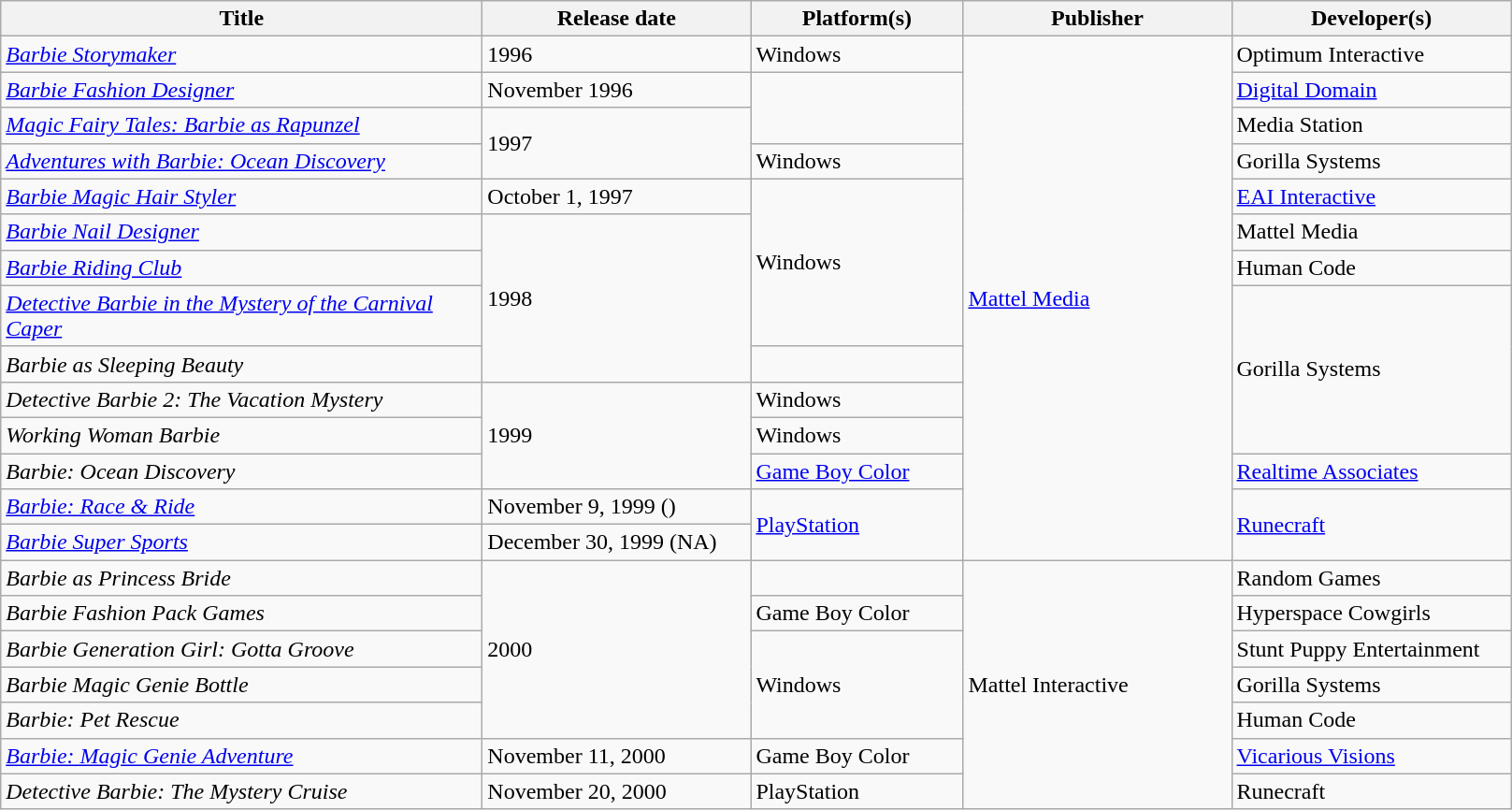<table class="wikitable">
<tr>
<th scope="col" style="width:21em;">Title</th>
<th scope="col" style="width:11.5em;">Release date</th>
<th scope="col" style="width:9em;">Platform(s)</th>
<th scope="col" style="width:11.5em;">Publisher</th>
<th scope="col" style="width:12em;">Developer(s)</th>
</tr>
<tr>
<td><em><a href='#'>Barbie Storymaker</a></em></td>
<td>1996</td>
<td>Windows</td>
<td rowspan="14"><a href='#'>Mattel Media</a></td>
<td>Optimum Interactive</td>
</tr>
<tr>
<td><em><a href='#'>Barbie Fashion Designer</a></em></td>
<td>November 1996</td>
<td rowspan="2"></td>
<td><a href='#'>Digital Domain</a></td>
</tr>
<tr>
<td><em><a href='#'>Magic Fairy Tales: Barbie as Rapunzel</a></em></td>
<td rowspan="2">1997</td>
<td>Media Station</td>
</tr>
<tr>
<td><em><a href='#'>Adventures with Barbie: Ocean Discovery</a></em></td>
<td>Windows</td>
<td>Gorilla Systems</td>
</tr>
<tr>
<td><em><a href='#'>Barbie Magic Hair Styler</a></em></td>
<td>October 1, 1997</td>
<td rowspan="4">Windows</td>
<td><a href='#'>EAI Interactive</a></td>
</tr>
<tr>
<td><em><a href='#'>Barbie Nail Designer</a></em></td>
<td rowspan="4">1998</td>
<td>Mattel Media</td>
</tr>
<tr>
<td><em><a href='#'>Barbie Riding Club</a></em></td>
<td>Human Code</td>
</tr>
<tr>
<td><em><a href='#'>Detective Barbie in the Mystery of the Carnival Caper</a></em></td>
<td rowspan="4">Gorilla Systems</td>
</tr>
<tr>
<td><em>Barbie as Sleeping Beauty</em></td>
<td></td>
</tr>
<tr>
<td><em>Detective Barbie 2: The Vacation Mystery</em></td>
<td rowspan="3">1999</td>
<td>Windows</td>
</tr>
<tr>
<td><em>Working Woman Barbie</em></td>
<td>Windows</td>
</tr>
<tr>
<td><em> Barbie: Ocean Discovery</em></td>
<td><a href='#'>Game Boy Color</a></td>
<td><a href='#'>Realtime Associates</a></td>
</tr>
<tr>
<td><em><a href='#'>Barbie: Race & Ride</a></em></td>
<td>November 9, 1999 ()</td>
<td rowspan="2"><a href='#'>PlayStation</a></td>
<td rowspan="2"><a href='#'>Runecraft</a></td>
</tr>
<tr>
<td><em><a href='#'>Barbie Super Sports</a></em></td>
<td>December 30, 1999 (NA)</td>
</tr>
<tr>
<td><em>Barbie as Princess Bride</em></td>
<td rowspan="5">2000</td>
<td></td>
<td rowspan="7">Mattel Interactive</td>
<td>Random Games</td>
</tr>
<tr>
<td><em>Barbie Fashion Pack Games</em></td>
<td>Game Boy Color</td>
<td>Hyperspace Cowgirls</td>
</tr>
<tr>
<td><em>Barbie Generation Girl: Gotta Groove</em></td>
<td rowspan="3">Windows</td>
<td>Stunt Puppy Entertainment</td>
</tr>
<tr>
<td><em>Barbie Magic Genie Bottle</em></td>
<td>Gorilla Systems</td>
</tr>
<tr>
<td><em>Barbie: Pet Rescue</em></td>
<td>Human Code</td>
</tr>
<tr>
<td><em><a href='#'>Barbie: Magic Genie Adventure</a></em></td>
<td>November 11, 2000</td>
<td>Game Boy Color</td>
<td><a href='#'>Vicarious Visions</a></td>
</tr>
<tr>
<td><em>Detective Barbie: The Mystery Cruise</em></td>
<td>November 20, 2000</td>
<td>PlayStation</td>
<td>Runecraft</td>
</tr>
</table>
